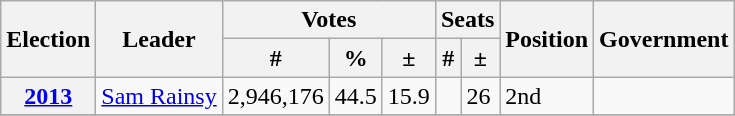<table class="wikitable">
<tr>
<th rowspan=2>Election</th>
<th rowspan=2>Leader</th>
<th colspan=3>Votes</th>
<th colspan=2>Seats</th>
<th rowspan=2>Position</th>
<th rowspan=2>Government</th>
</tr>
<tr>
<th>#</th>
<th>%</th>
<th>±</th>
<th>#</th>
<th>±</th>
</tr>
<tr>
<th><a href='#'>2013</a></th>
<td><a href='#'>Sam Rainsy</a></td>
<td>2,946,176</td>
<td>44.5</td>
<td>15.9</td>
<td></td>
<td>26</td>
<td> 2nd</td>
<td></td>
</tr>
<tr>
</tr>
</table>
